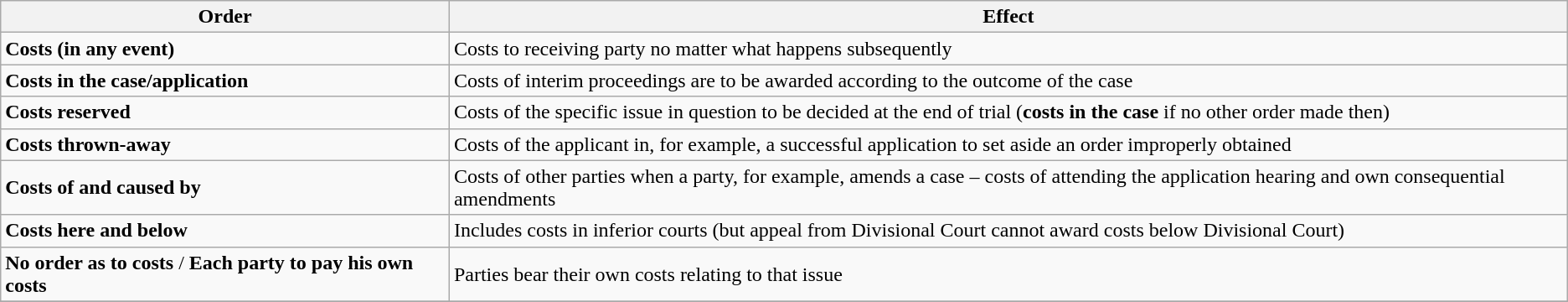<table class="wikitable">
<tr>
<th>Order</th>
<th>Effect</th>
</tr>
<tr>
<td><strong>Costs (in any event)</strong></td>
<td>Costs to receiving party no matter what happens subsequently</td>
</tr>
<tr>
<td><strong>Costs in the case/application</strong></td>
<td>Costs of interim proceedings are to be awarded according to the outcome of the case</td>
</tr>
<tr>
<td><strong>Costs reserved</strong></td>
<td>Costs of the specific issue in question to be decided at the end of trial (<strong>costs in the case</strong> if no other order made then)</td>
</tr>
<tr>
<td><strong>Costs thrown-away</strong></td>
<td>Costs of the applicant in, for example, a successful application to set aside an order improperly obtained</td>
</tr>
<tr>
<td><strong>Costs of and caused by</strong></td>
<td>Costs of other parties when a party, for example, amends a case – costs of attending the application hearing and own consequential amendments</td>
</tr>
<tr>
<td><strong>Costs here and below</strong></td>
<td>Includes costs in inferior courts (but appeal from Divisional Court cannot award costs below Divisional Court)</td>
</tr>
<tr>
<td><strong>No order as to costs</strong> / <strong>Each party to pay his own costs</strong></td>
<td>Parties bear their own costs relating to that issue</td>
</tr>
<tr>
</tr>
</table>
